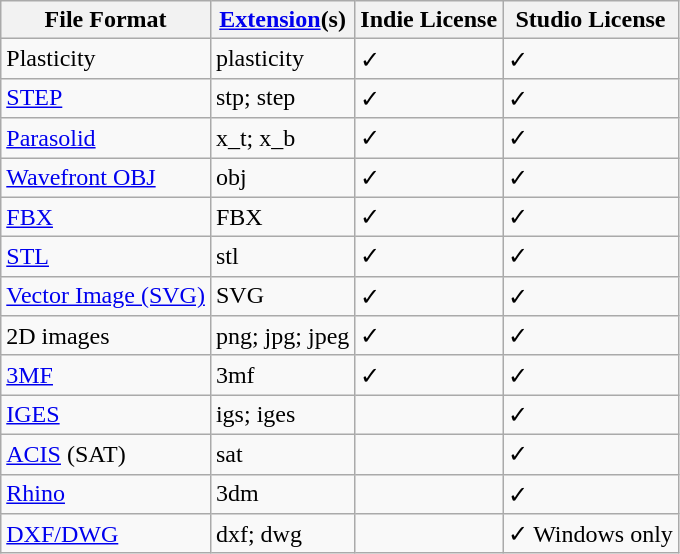<table class="wikitable">
<tr>
<th>File Format</th>
<th><a href='#'>Extension</a>(s)</th>
<th>Indie License</th>
<th>Studio License</th>
</tr>
<tr>
<td>Plasticity</td>
<td>plasticity</td>
<td>✓</td>
<td>✓</td>
</tr>
<tr>
<td><a href='#'>STEP</a></td>
<td>stp; step</td>
<td>✓</td>
<td>✓</td>
</tr>
<tr>
<td><a href='#'>Parasolid</a></td>
<td>x_t; x_b</td>
<td>✓</td>
<td>✓</td>
</tr>
<tr>
<td><a href='#'>Wavefront OBJ</a></td>
<td>obj</td>
<td>✓</td>
<td>✓</td>
</tr>
<tr>
<td><a href='#'>FBX</a></td>
<td>FBX</td>
<td>✓</td>
<td>✓</td>
</tr>
<tr>
<td><a href='#'>STL</a></td>
<td>stl</td>
<td>✓</td>
<td>✓</td>
</tr>
<tr>
<td><a href='#'>Vector Image (SVG)</a></td>
<td>SVG</td>
<td>✓</td>
<td>✓</td>
</tr>
<tr>
<td>2D images</td>
<td>png; jpg; jpeg</td>
<td>✓</td>
<td>✓</td>
</tr>
<tr>
<td><a href='#'>3MF</a></td>
<td>3mf</td>
<td>✓</td>
<td>✓</td>
</tr>
<tr>
<td><a href='#'>IGES</a></td>
<td>igs; iges</td>
<td></td>
<td>✓</td>
</tr>
<tr>
<td><a href='#'>ACIS</a> (SAT)</td>
<td>sat</td>
<td></td>
<td>✓</td>
</tr>
<tr>
<td><a href='#'>Rhino</a></td>
<td>3dm</td>
<td></td>
<td>✓</td>
</tr>
<tr>
<td><a href='#'>DXF/DWG</a></td>
<td>dxf; dwg</td>
<td></td>
<td>✓ Windows only</td>
</tr>
</table>
